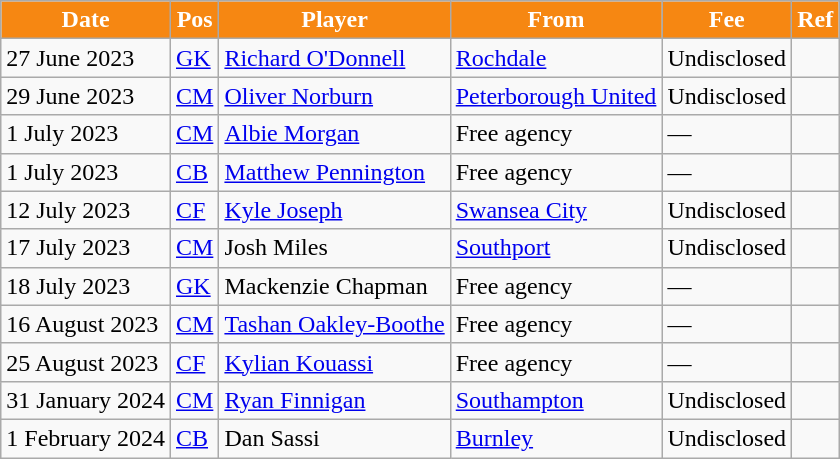<table class="wikitable plainrowheaders sortable">
<tr>
<th style="background:#F68712; color:#FFFFFF;">Date</th>
<th style="background:#F68712; color:#FFFFFF;">Pos</th>
<th style="background:#F68712; color:#FFFFFF;">Player</th>
<th style="background:#F68712; color:#FFFFFF;">From</th>
<th style="background:#F68712; color:#FFFFFF;">Fee</th>
<th style="background:#F68712; color:#FFFFFF;">Ref</th>
</tr>
<tr>
<td>27 June 2023</td>
<td><a href='#'>GK</a></td>
<td><a href='#'>Richard O'Donnell</a></td>
<td><a href='#'>Rochdale</a></td>
<td>Undisclosed</td>
<td></td>
</tr>
<tr>
<td>29 June 2023</td>
<td><a href='#'>CM</a></td>
<td><a href='#'>Oliver Norburn</a></td>
<td><a href='#'>Peterborough United</a></td>
<td>Undisclosed</td>
<td></td>
</tr>
<tr>
<td>1 July 2023</td>
<td><a href='#'>CM</a></td>
<td><a href='#'>Albie Morgan</a></td>
<td>Free agency</td>
<td>—</td>
<td></td>
</tr>
<tr>
<td>1 July 2023</td>
<td><a href='#'>CB</a></td>
<td><a href='#'>Matthew Pennington</a></td>
<td>Free agency</td>
<td>—</td>
<td></td>
</tr>
<tr>
<td>12 July 2023</td>
<td><a href='#'>CF</a></td>
<td><a href='#'>Kyle Joseph</a></td>
<td><a href='#'>Swansea City</a></td>
<td>Undisclosed</td>
<td></td>
</tr>
<tr>
<td>17 July 2023</td>
<td><a href='#'>CM</a></td>
<td>Josh Miles</td>
<td><a href='#'>Southport</a></td>
<td>Undisclosed</td>
<td></td>
</tr>
<tr>
<td>18 July 2023</td>
<td><a href='#'>GK</a></td>
<td>Mackenzie Chapman</td>
<td>Free agency</td>
<td>—</td>
<td></td>
</tr>
<tr>
<td>16 August 2023</td>
<td><a href='#'>CM</a></td>
<td><a href='#'>Tashan Oakley-Boothe</a></td>
<td>Free agency</td>
<td>—</td>
<td></td>
</tr>
<tr>
<td>25 August 2023</td>
<td><a href='#'>CF</a></td>
<td><a href='#'>Kylian Kouassi</a></td>
<td>Free agency</td>
<td>—</td>
<td></td>
</tr>
<tr>
<td>31 January 2024</td>
<td><a href='#'>CM</a></td>
<td><a href='#'>Ryan Finnigan</a></td>
<td><a href='#'>Southampton</a></td>
<td>Undisclosed</td>
<td></td>
</tr>
<tr>
<td>1 February 2024</td>
<td><a href='#'>CB</a></td>
<td>Dan Sassi</td>
<td><a href='#'>Burnley</a></td>
<td>Undisclosed</td>
<td></td>
</tr>
</table>
